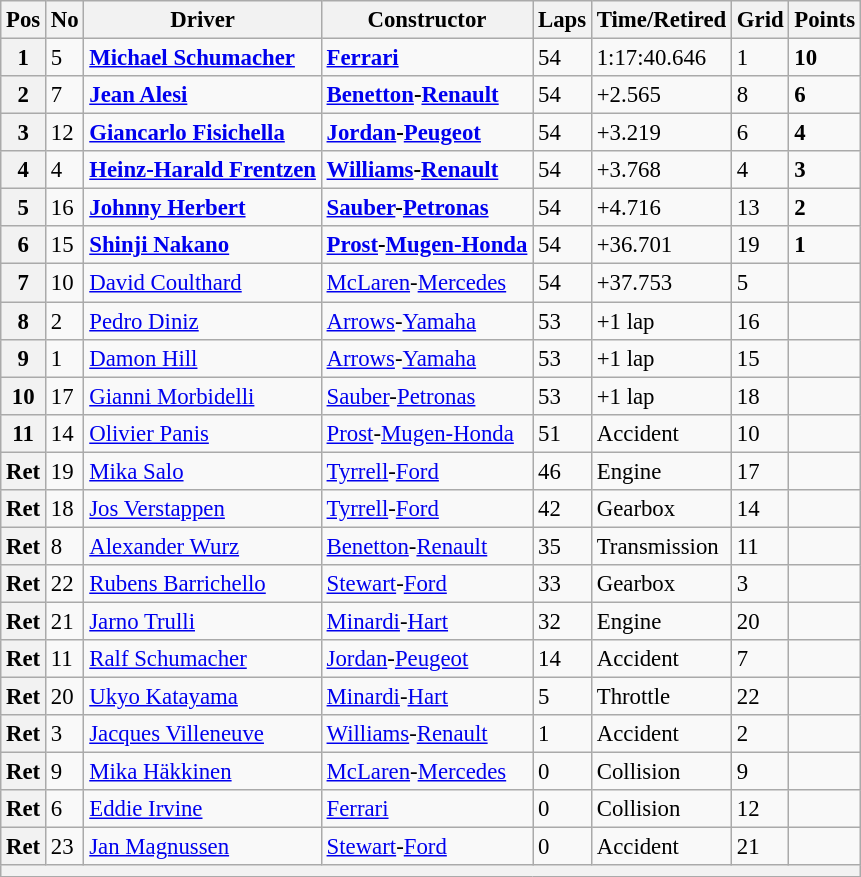<table class="wikitable" style="font-size: 95%;">
<tr>
<th>Pos</th>
<th>No</th>
<th>Driver</th>
<th>Constructor</th>
<th>Laps</th>
<th>Time/Retired</th>
<th>Grid</th>
<th>Points</th>
</tr>
<tr>
<th>1</th>
<td>5</td>
<td> <strong><a href='#'>Michael Schumacher</a></strong></td>
<td><strong><a href='#'>Ferrari</a></strong></td>
<td>54</td>
<td>1:17:40.646</td>
<td>1</td>
<td><strong>10</strong></td>
</tr>
<tr>
<th>2</th>
<td>7</td>
<td> <strong><a href='#'>Jean Alesi</a></strong></td>
<td><strong><a href='#'>Benetton</a>-<a href='#'>Renault</a></strong></td>
<td>54</td>
<td>+2.565</td>
<td>8</td>
<td><strong>6</strong></td>
</tr>
<tr>
<th>3</th>
<td>12</td>
<td> <strong><a href='#'>Giancarlo Fisichella</a></strong></td>
<td><strong><a href='#'>Jordan</a>-<a href='#'>Peugeot</a></strong></td>
<td>54</td>
<td>+3.219</td>
<td>6</td>
<td><strong>4</strong></td>
</tr>
<tr>
<th>4</th>
<td>4</td>
<td> <strong><a href='#'>Heinz-Harald Frentzen</a></strong></td>
<td><strong><a href='#'>Williams</a>-<a href='#'>Renault</a></strong></td>
<td>54</td>
<td>+3.768</td>
<td>4</td>
<td><strong>3</strong></td>
</tr>
<tr>
<th>5</th>
<td>16</td>
<td> <strong><a href='#'>Johnny Herbert</a></strong></td>
<td><strong><a href='#'>Sauber</a>-<a href='#'>Petronas</a></strong></td>
<td>54</td>
<td>+4.716</td>
<td>13</td>
<td><strong>2</strong></td>
</tr>
<tr>
<th>6</th>
<td>15</td>
<td> <strong><a href='#'>Shinji Nakano</a></strong></td>
<td><strong><a href='#'>Prost</a>-<a href='#'>Mugen-Honda</a></strong></td>
<td>54</td>
<td>+36.701</td>
<td>19</td>
<td><strong>1</strong></td>
</tr>
<tr>
<th>7</th>
<td>10</td>
<td> <a href='#'>David Coulthard</a></td>
<td><a href='#'>McLaren</a>-<a href='#'>Mercedes</a></td>
<td>54</td>
<td>+37.753</td>
<td>5</td>
<td> </td>
</tr>
<tr>
<th>8</th>
<td>2</td>
<td> <a href='#'>Pedro Diniz</a></td>
<td><a href='#'>Arrows</a>-<a href='#'>Yamaha</a></td>
<td>53</td>
<td>+1 lap</td>
<td>16</td>
<td> </td>
</tr>
<tr>
<th>9</th>
<td>1</td>
<td> <a href='#'>Damon Hill</a></td>
<td><a href='#'>Arrows</a>-<a href='#'>Yamaha</a></td>
<td>53</td>
<td>+1 lap</td>
<td>15</td>
<td> </td>
</tr>
<tr>
<th>10</th>
<td>17</td>
<td> <a href='#'>Gianni Morbidelli</a></td>
<td><a href='#'>Sauber</a>-<a href='#'>Petronas</a></td>
<td>53</td>
<td>+1 lap</td>
<td>18</td>
<td> </td>
</tr>
<tr>
<th>11</th>
<td>14</td>
<td> <a href='#'>Olivier Panis</a></td>
<td><a href='#'>Prost</a>-<a href='#'>Mugen-Honda</a></td>
<td>51</td>
<td>Accident</td>
<td>10</td>
<td> </td>
</tr>
<tr>
<th>Ret</th>
<td>19</td>
<td> <a href='#'>Mika Salo</a></td>
<td><a href='#'>Tyrrell</a>-<a href='#'>Ford</a></td>
<td>46</td>
<td>Engine</td>
<td>17</td>
<td> </td>
</tr>
<tr>
<th>Ret</th>
<td>18</td>
<td> <a href='#'>Jos Verstappen</a></td>
<td><a href='#'>Tyrrell</a>-<a href='#'>Ford</a></td>
<td>42</td>
<td>Gearbox</td>
<td>14</td>
<td> </td>
</tr>
<tr>
<th>Ret</th>
<td>8</td>
<td> <a href='#'>Alexander Wurz</a></td>
<td><a href='#'>Benetton</a>-<a href='#'>Renault</a></td>
<td>35</td>
<td>Transmission</td>
<td>11</td>
<td> </td>
</tr>
<tr>
<th>Ret</th>
<td>22</td>
<td> <a href='#'>Rubens Barrichello</a></td>
<td><a href='#'>Stewart</a>-<a href='#'>Ford</a></td>
<td>33</td>
<td>Gearbox</td>
<td>3</td>
<td> </td>
</tr>
<tr>
<th>Ret</th>
<td>21</td>
<td> <a href='#'>Jarno Trulli</a></td>
<td><a href='#'>Minardi</a>-<a href='#'>Hart</a></td>
<td>32</td>
<td>Engine</td>
<td>20</td>
<td> </td>
</tr>
<tr>
<th>Ret</th>
<td>11</td>
<td> <a href='#'>Ralf Schumacher</a></td>
<td><a href='#'>Jordan</a>-<a href='#'>Peugeot</a></td>
<td>14</td>
<td>Accident</td>
<td>7</td>
<td> </td>
</tr>
<tr>
<th>Ret</th>
<td>20</td>
<td> <a href='#'>Ukyo Katayama</a></td>
<td><a href='#'>Minardi</a>-<a href='#'>Hart</a></td>
<td>5</td>
<td>Throttle</td>
<td>22</td>
<td> </td>
</tr>
<tr>
<th>Ret</th>
<td>3</td>
<td> <a href='#'>Jacques Villeneuve</a></td>
<td><a href='#'>Williams</a>-<a href='#'>Renault</a></td>
<td>1</td>
<td>Accident</td>
<td>2</td>
<td> </td>
</tr>
<tr>
<th>Ret</th>
<td>9</td>
<td> <a href='#'>Mika Häkkinen</a></td>
<td><a href='#'>McLaren</a>-<a href='#'>Mercedes</a></td>
<td>0</td>
<td>Collision</td>
<td>9</td>
<td> </td>
</tr>
<tr>
<th>Ret</th>
<td>6</td>
<td> <a href='#'>Eddie Irvine</a></td>
<td><a href='#'>Ferrari</a></td>
<td>0</td>
<td>Collision</td>
<td>12</td>
<td> </td>
</tr>
<tr>
<th>Ret</th>
<td>23</td>
<td> <a href='#'>Jan Magnussen</a></td>
<td><a href='#'>Stewart</a>-<a href='#'>Ford</a></td>
<td>0</td>
<td>Accident</td>
<td>21</td>
<td> </td>
</tr>
<tr>
<th colspan="8"></th>
</tr>
</table>
